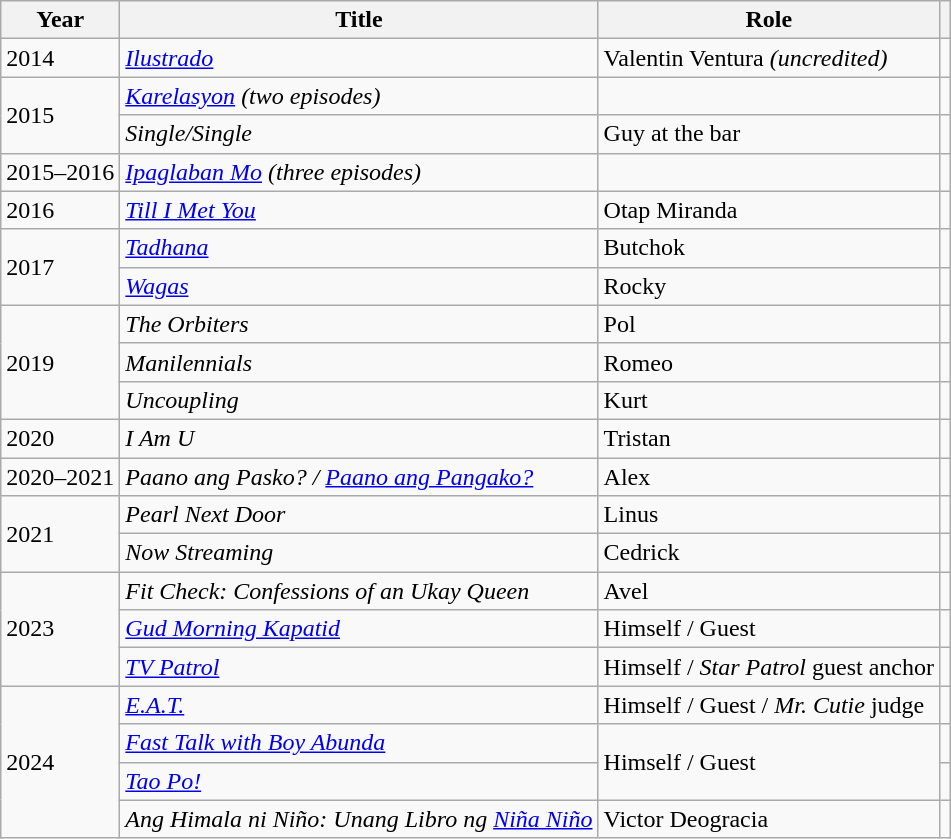<table class="wikitable">
<tr>
<th>Year</th>
<th>Title</th>
<th>Role</th>
<th></th>
</tr>
<tr>
<td>2014</td>
<td><em><a href='#'>Ilustrado</a></em></td>
<td>Valentin Ventura <em>(uncredited)</em></td>
<td></td>
</tr>
<tr>
<td rowspan=2>2015</td>
<td><em><a href='#'>Karelasyon</a></em> <em>(two episodes)</em></td>
<td></td>
<td></td>
</tr>
<tr>
<td><em>Single/Single</em></td>
<td>Guy at the bar</td>
<td></td>
</tr>
<tr>
<td>2015–2016</td>
<td><em><a href='#'>Ipaglaban Mo</a></em> <em>(three episodes)</em></td>
<td></td>
<td></td>
</tr>
<tr>
<td>2016</td>
<td><em><a href='#'>Till I Met You</a></em></td>
<td>Otap Miranda</td>
<td></td>
</tr>
<tr>
<td rowspan=2>2017</td>
<td><em><a href='#'>Tadhana</a></em></td>
<td>Butchok</td>
<td></td>
</tr>
<tr>
<td><em><a href='#'>Wagas</a></em></td>
<td>Rocky</td>
<td></td>
</tr>
<tr>
<td rowspan=3>2019</td>
<td><em>The Orbiters</em></td>
<td>Pol</td>
<td></td>
</tr>
<tr>
<td><em>Manilennials</em></td>
<td>Romeo</td>
<td></td>
</tr>
<tr>
<td><em>Uncoupling</em></td>
<td>Kurt</td>
<td></td>
</tr>
<tr>
<td>2020</td>
<td><em>I Am U</em></td>
<td>Tristan</td>
<td></td>
</tr>
<tr>
<td>2020–2021</td>
<td><em>Paano ang Pasko? / <a href='#'>Paano ang Pangako?</a></em></td>
<td>Alex</td>
<td></td>
</tr>
<tr>
<td rowspan=2>2021</td>
<td><em>Pearl Next Door</em></td>
<td>Linus</td>
<td></td>
</tr>
<tr>
<td><em>Now Streaming</em></td>
<td>Cedrick</td>
<td></td>
</tr>
<tr>
<td rowspan="3">2023</td>
<td><em>Fit Check: Confessions of an Ukay Queen</em></td>
<td>Avel</td>
<td></td>
</tr>
<tr>
<td><em><a href='#'>Gud Morning Kapatid</a></em></td>
<td>Himself / Guest</td>
<td></td>
</tr>
<tr>
<td><em><a href='#'>TV Patrol</a></em></td>
<td>Himself / <em>Star Patrol</em> guest anchor</td>
<td></td>
</tr>
<tr>
<td rowspan="4">2024</td>
<td><em><a href='#'>E.A.T.</a></em></td>
<td>Himself / Guest / <em>Mr. Cutie</em> judge</td>
<td></td>
</tr>
<tr>
<td><em><a href='#'>Fast Talk with Boy Abunda</a></em></td>
<td rowspan="2">Himself / Guest</td>
<td></td>
</tr>
<tr>
<td><em><a href='#'>Tao Po!</a></em></td>
<td></td>
</tr>
<tr>
<td><em>Ang Himala ni Niño: Unang Libro ng <a href='#'>Niña Niño</a></em></td>
<td>Victor Deogracia</td>
<td></td>
</tr>
</table>
